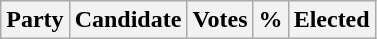<table class="wikitable">
<tr>
<th colspan="2">Party</th>
<th>Candidate</th>
<th>Votes</th>
<th>%</th>
<th>Elected<br>



</th>
</tr>
</table>
